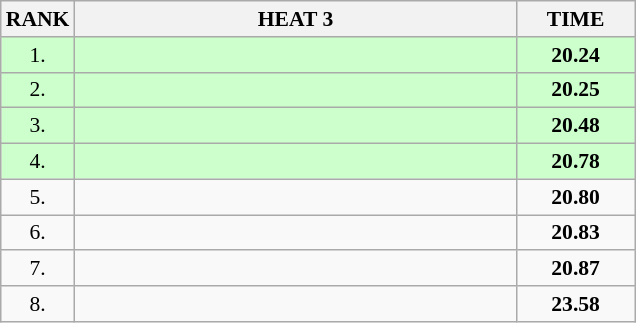<table class="wikitable" style="border-collapse: collapse; font-size: 90%;">
<tr>
<th>RANK</th>
<th style="width: 20em">HEAT 3</th>
<th style="width: 5em">TIME</th>
</tr>
<tr style="background:#ccffcc;">
<td align="center">1.</td>
<td></td>
<td align="center"><strong>20.24</strong></td>
</tr>
<tr style="background:#ccffcc;">
<td align="center">2.</td>
<td></td>
<td align="center"><strong>20.25</strong></td>
</tr>
<tr style="background:#ccffcc;">
<td align="center">3.</td>
<td></td>
<td align="center"><strong>20.48</strong></td>
</tr>
<tr style="background:#ccffcc;">
<td align="center">4.</td>
<td></td>
<td align="center"><strong>20.78</strong></td>
</tr>
<tr>
<td align="center">5.</td>
<td></td>
<td align="center"><strong>20.80</strong></td>
</tr>
<tr>
<td align="center">6.</td>
<td></td>
<td align="center"><strong>20.83</strong></td>
</tr>
<tr>
<td align="center">7.</td>
<td></td>
<td align="center"><strong>20.87</strong></td>
</tr>
<tr>
<td align="center">8.</td>
<td></td>
<td align="center"><strong>23.58</strong></td>
</tr>
</table>
